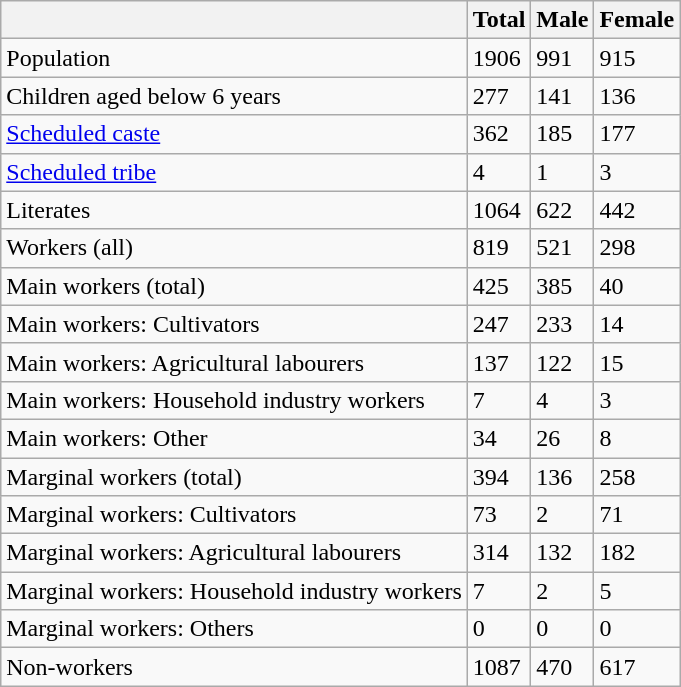<table class="wikitable sortable">
<tr>
<th></th>
<th>Total</th>
<th>Male</th>
<th>Female</th>
</tr>
<tr>
<td>Population</td>
<td>1906</td>
<td>991</td>
<td>915</td>
</tr>
<tr>
<td>Children aged below 6 years</td>
<td>277</td>
<td>141</td>
<td>136</td>
</tr>
<tr>
<td><a href='#'>Scheduled caste</a></td>
<td>362</td>
<td>185</td>
<td>177</td>
</tr>
<tr>
<td><a href='#'>Scheduled tribe</a></td>
<td>4</td>
<td>1</td>
<td>3</td>
</tr>
<tr>
<td>Literates</td>
<td>1064</td>
<td>622</td>
<td>442</td>
</tr>
<tr>
<td>Workers (all)</td>
<td>819</td>
<td>521</td>
<td>298</td>
</tr>
<tr>
<td>Main workers (total)</td>
<td>425</td>
<td>385</td>
<td>40</td>
</tr>
<tr>
<td>Main workers: Cultivators</td>
<td>247</td>
<td>233</td>
<td>14</td>
</tr>
<tr>
<td>Main workers: Agricultural labourers</td>
<td>137</td>
<td>122</td>
<td>15</td>
</tr>
<tr>
<td>Main workers: Household industry workers</td>
<td>7</td>
<td>4</td>
<td>3</td>
</tr>
<tr>
<td>Main workers: Other</td>
<td>34</td>
<td>26</td>
<td>8</td>
</tr>
<tr>
<td>Marginal workers (total)</td>
<td>394</td>
<td>136</td>
<td>258</td>
</tr>
<tr>
<td>Marginal workers: Cultivators</td>
<td>73</td>
<td>2</td>
<td>71</td>
</tr>
<tr>
<td>Marginal workers: Agricultural labourers</td>
<td>314</td>
<td>132</td>
<td>182</td>
</tr>
<tr>
<td>Marginal workers: Household industry workers</td>
<td>7</td>
<td>2</td>
<td>5</td>
</tr>
<tr>
<td>Marginal workers: Others</td>
<td>0</td>
<td>0</td>
<td>0</td>
</tr>
<tr>
<td>Non-workers</td>
<td>1087</td>
<td>470</td>
<td>617</td>
</tr>
</table>
